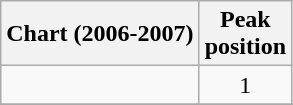<table class="wikitable">
<tr>
<th>Chart (2006-2007)</th>
<th>Peak<br>position</th>
</tr>
<tr>
<td Canada (></td>
<td align="center">1</td>
</tr>
<tr>
</tr>
<tr>
</tr>
<tr>
</tr>
<tr>
</tr>
</table>
